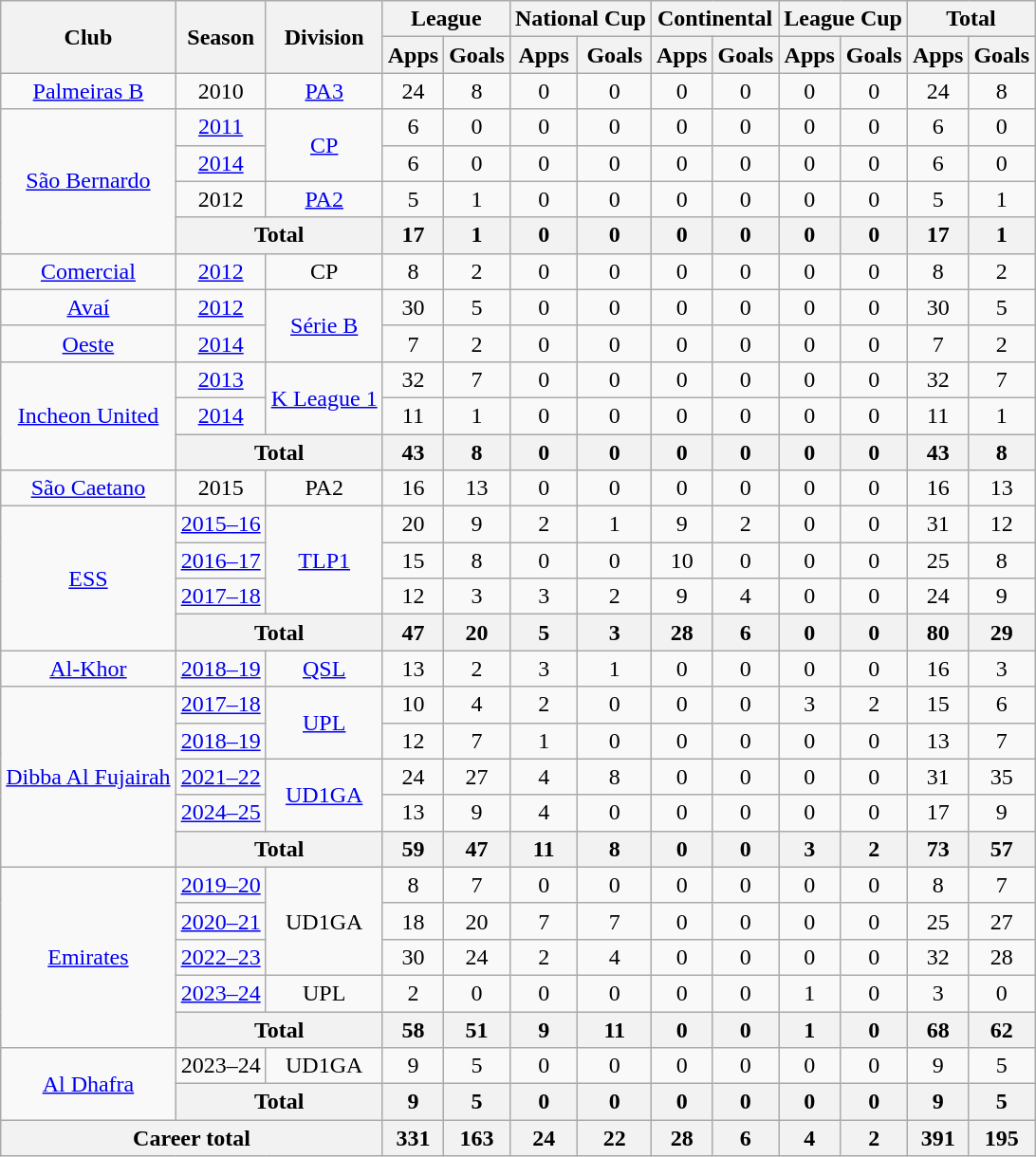<table class="wikitable" style="text-align: center;">
<tr>
<th rowspan="2">Club</th>
<th rowspan="2">Season</th>
<th rowspan="2">Division</th>
<th colspan="2">League</th>
<th colspan="2">National Cup</th>
<th colspan="2">Continental</th>
<th colspan="2">League Cup</th>
<th colspan="2">Total</th>
</tr>
<tr>
<th>Apps</th>
<th>Goals</th>
<th>Apps</th>
<th>Goals</th>
<th>Apps</th>
<th>Goals</th>
<th>Apps</th>
<th>Goals</th>
<th>Apps</th>
<th>Goals</th>
</tr>
<tr>
<td><a href='#'>Palmeiras B</a></td>
<td>2010</td>
<td><a href='#'>PA3</a></td>
<td>24</td>
<td>8</td>
<td>0</td>
<td>0</td>
<td>0</td>
<td>0</td>
<td>0</td>
<td>0</td>
<td>24</td>
<td>8</td>
</tr>
<tr>
<td rowspan="4"><a href='#'>São Bernardo</a></td>
<td><a href='#'>2011</a></td>
<td rowspan="2"><a href='#'>CP</a></td>
<td>6</td>
<td>0</td>
<td>0</td>
<td>0</td>
<td>0</td>
<td>0</td>
<td>0</td>
<td>0</td>
<td>6</td>
<td>0</td>
</tr>
<tr>
<td><a href='#'>2014</a></td>
<td>6</td>
<td>0</td>
<td>0</td>
<td>0</td>
<td>0</td>
<td>0</td>
<td>0</td>
<td>0</td>
<td>6</td>
<td>0</td>
</tr>
<tr>
<td>2012</td>
<td><a href='#'>PA2</a></td>
<td>5</td>
<td>1</td>
<td>0</td>
<td>0</td>
<td>0</td>
<td>0</td>
<td>0</td>
<td>0</td>
<td>5</td>
<td>1</td>
</tr>
<tr>
<th colspan="2">Total</th>
<th>17</th>
<th>1</th>
<th>0</th>
<th>0</th>
<th>0</th>
<th>0</th>
<th>0</th>
<th>0</th>
<th>17</th>
<th>1</th>
</tr>
<tr>
<td><a href='#'>Comercial</a></td>
<td><a href='#'>2012</a></td>
<td>CP</td>
<td>8</td>
<td>2</td>
<td>0</td>
<td>0</td>
<td>0</td>
<td>0</td>
<td>0</td>
<td>0</td>
<td>8</td>
<td>2</td>
</tr>
<tr>
<td><a href='#'>Avaí</a></td>
<td><a href='#'>2012</a></td>
<td rowspan="2"><a href='#'>Série B</a></td>
<td>30</td>
<td>5</td>
<td>0</td>
<td>0</td>
<td>0</td>
<td>0</td>
<td>0</td>
<td>0</td>
<td>30</td>
<td>5</td>
</tr>
<tr>
<td><a href='#'>Oeste</a></td>
<td><a href='#'>2014</a></td>
<td>7</td>
<td>2</td>
<td>0</td>
<td>0</td>
<td>0</td>
<td>0</td>
<td>0</td>
<td>0</td>
<td>7</td>
<td>2</td>
</tr>
<tr>
<td rowspan="3"><a href='#'>Incheon United</a></td>
<td><a href='#'>2013</a></td>
<td rowspan="2"><a href='#'>K League 1</a></td>
<td>32</td>
<td>7</td>
<td>0</td>
<td>0</td>
<td>0</td>
<td>0</td>
<td>0</td>
<td>0</td>
<td>32</td>
<td>7</td>
</tr>
<tr>
<td><a href='#'>2014</a></td>
<td>11</td>
<td>1</td>
<td>0</td>
<td>0</td>
<td>0</td>
<td>0</td>
<td>0</td>
<td>0</td>
<td>11</td>
<td>1</td>
</tr>
<tr>
<th colspan="2">Total</th>
<th>43</th>
<th>8</th>
<th>0</th>
<th>0</th>
<th>0</th>
<th>0</th>
<th>0</th>
<th>0</th>
<th>43</th>
<th>8</th>
</tr>
<tr>
<td><a href='#'>São Caetano</a></td>
<td>2015</td>
<td>PA2</td>
<td>16</td>
<td>13</td>
<td>0</td>
<td>0</td>
<td>0</td>
<td>0</td>
<td>0</td>
<td>0</td>
<td>16</td>
<td>13</td>
</tr>
<tr>
<td rowspan="4"><a href='#'>ESS</a></td>
<td><a href='#'>2015–16</a></td>
<td rowspan="3"><a href='#'>TLP1</a></td>
<td>20</td>
<td>9</td>
<td>2</td>
<td>1</td>
<td>9</td>
<td>2</td>
<td>0</td>
<td>0</td>
<td>31</td>
<td>12</td>
</tr>
<tr>
<td><a href='#'>2016–17</a></td>
<td>15</td>
<td>8</td>
<td>0</td>
<td>0</td>
<td>10</td>
<td>0</td>
<td>0</td>
<td>0</td>
<td>25</td>
<td>8</td>
</tr>
<tr>
<td><a href='#'>2017–18</a></td>
<td>12</td>
<td>3</td>
<td>3</td>
<td>2</td>
<td>9</td>
<td>4</td>
<td>0</td>
<td>0</td>
<td>24</td>
<td>9</td>
</tr>
<tr>
<th colspan="2">Total</th>
<th>47</th>
<th>20</th>
<th>5</th>
<th>3</th>
<th>28</th>
<th>6</th>
<th>0</th>
<th>0</th>
<th>80</th>
<th>29</th>
</tr>
<tr>
<td><a href='#'>Al-Khor</a></td>
<td><a href='#'>2018–19</a></td>
<td><a href='#'>QSL</a></td>
<td>13</td>
<td>2</td>
<td>3</td>
<td>1</td>
<td>0</td>
<td>0</td>
<td>0</td>
<td>0</td>
<td>16</td>
<td>3</td>
</tr>
<tr>
<td rowspan="5"><a href='#'>Dibba Al Fujairah</a></td>
<td><a href='#'>2017–18</a></td>
<td rowspan="2"><a href='#'>UPL</a></td>
<td>10</td>
<td>4</td>
<td>2</td>
<td>0</td>
<td>0</td>
<td>0</td>
<td>3</td>
<td>2</td>
<td>15</td>
<td>6</td>
</tr>
<tr>
<td><a href='#'>2018–19</a></td>
<td>12</td>
<td>7</td>
<td>1</td>
<td>0</td>
<td>0</td>
<td>0</td>
<td>0</td>
<td>0</td>
<td>13</td>
<td>7</td>
</tr>
<tr>
<td><a href='#'>2021–22</a></td>
<td rowspan="2"><a href='#'>UD1GA</a></td>
<td>24</td>
<td>27</td>
<td>4</td>
<td>8</td>
<td>0</td>
<td>0</td>
<td>0</td>
<td>0</td>
<td>31</td>
<td>35</td>
</tr>
<tr>
<td><a href='#'>2024–25</a></td>
<td>13</td>
<td>9</td>
<td>4</td>
<td>0</td>
<td>0</td>
<td>0</td>
<td>0</td>
<td>0</td>
<td>17</td>
<td>9</td>
</tr>
<tr>
<th Dibba Al Fujairah Club colspan="2">Total</th>
<th>59</th>
<th>47</th>
<th>11</th>
<th>8</th>
<th>0</th>
<th>0</th>
<th>3</th>
<th>2</th>
<th>73</th>
<th>57</th>
</tr>
<tr>
<td rowspan="5"><a href='#'>Emirates</a></td>
<td><a href='#'>2019–20</a></td>
<td rowspan="3">UD1GA</td>
<td>8</td>
<td>7</td>
<td>0</td>
<td>0</td>
<td>0</td>
<td>0</td>
<td>0</td>
<td>0</td>
<td>8</td>
<td>7</td>
</tr>
<tr>
<td><a href='#'>2020–21</a></td>
<td>18</td>
<td>20</td>
<td>7</td>
<td>7</td>
<td>0</td>
<td>0</td>
<td>0</td>
<td>0</td>
<td>25</td>
<td>27</td>
</tr>
<tr>
<td><a href='#'>2022–23</a></td>
<td>30</td>
<td>24</td>
<td>2</td>
<td>4</td>
<td>0</td>
<td>0</td>
<td>0</td>
<td>0</td>
<td>32</td>
<td>28</td>
</tr>
<tr>
<td><a href='#'>2023–24</a></td>
<td>UPL</td>
<td>2</td>
<td>0</td>
<td>0</td>
<td>0</td>
<td>0</td>
<td>0</td>
<td>1</td>
<td>0</td>
<td>3</td>
<td>0</td>
</tr>
<tr>
<th colspan="2">Total</th>
<th>58</th>
<th>51</th>
<th>9</th>
<th>11</th>
<th>0</th>
<th>0</th>
<th>1</th>
<th>0</th>
<th>68</th>
<th>62</th>
</tr>
<tr>
<td rowspan="2"><a href='#'>Al Dhafra</a></td>
<td>2023–24</td>
<td>UD1GA</td>
<td>9</td>
<td>5</td>
<td>0</td>
<td>0</td>
<td>0</td>
<td>0</td>
<td>0</td>
<td>0</td>
<td>9</td>
<td>5</td>
</tr>
<tr>
<th Al Dhafra colspan="2">Total</th>
<th>9</th>
<th>5</th>
<th>0</th>
<th>0</th>
<th>0</th>
<th>0</th>
<th>0</th>
<th>0</th>
<th>9</th>
<th>5</th>
</tr>
<tr>
<th colspan="3">Career total</th>
<th>331</th>
<th>163</th>
<th>24</th>
<th>22</th>
<th>28</th>
<th>6</th>
<th>4</th>
<th>2</th>
<th>391</th>
<th>195</th>
</tr>
</table>
